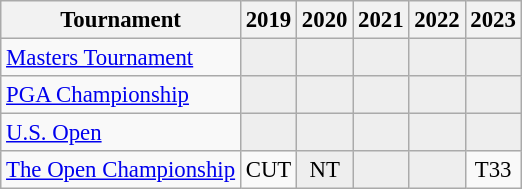<table class="wikitable" style="font-size:95%;text-align:center;">
<tr>
<th>Tournament</th>
<th>2019</th>
<th>2020</th>
<th>2021</th>
<th>2022</th>
<th>2023</th>
</tr>
<tr>
<td align=left><a href='#'>Masters Tournament</a></td>
<td style= "background:#eeeeee;"></td>
<td style= "background:#eeeeee;"></td>
<td style= "background:#eeeeee;"></td>
<td style= "background:#eeeeee;"></td>
<td style= "background:#eeeeee;"></td>
</tr>
<tr>
<td align=left><a href='#'>PGA Championship</a></td>
<td style= "background:#eeeeee;"></td>
<td style= "background:#eeeeee;"></td>
<td style= "background:#eeeeee;"></td>
<td style= "background:#eeeeee;"></td>
<td style= "background:#eeeeee;"></td>
</tr>
<tr>
<td align=left><a href='#'>U.S. Open</a></td>
<td style="background:#eeeeee;"></td>
<td style= "background:#eeeeee;"></td>
<td style= "background:#eeeeee;"></td>
<td style= "background:#eeeeee;"></td>
<td style= "background:#eeeeee;"></td>
</tr>
<tr>
<td align=left><a href='#'>The Open Championship</a></td>
<td>CUT</td>
<td style= "background:#eeeeee;">NT</td>
<td style= "background:#eeeeee;"></td>
<td style= "background:#eeeeee;"></td>
<td>T33</td>
</tr>
</table>
